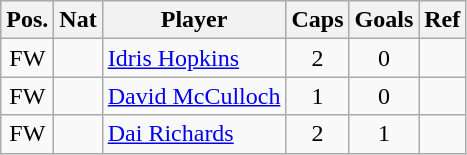<table class="wikitable"  style="text-align:center; border:1px #aaa solid;">
<tr>
<th>Pos.</th>
<th>Nat</th>
<th>Player</th>
<th>Caps</th>
<th>Goals</th>
<th>Ref</th>
</tr>
<tr>
<td>FW</td>
<td></td>
<td style="text-align:left;"><a href='#'>Idris Hopkins</a></td>
<td>2</td>
<td>0</td>
<td></td>
</tr>
<tr>
<td>FW</td>
<td></td>
<td style="text-align:left;"><a href='#'>David McCulloch</a></td>
<td>1</td>
<td>0</td>
<td></td>
</tr>
<tr>
<td>FW</td>
<td></td>
<td style="text-align:left;"><a href='#'>Dai Richards</a></td>
<td>2</td>
<td>1</td>
<td></td>
</tr>
</table>
